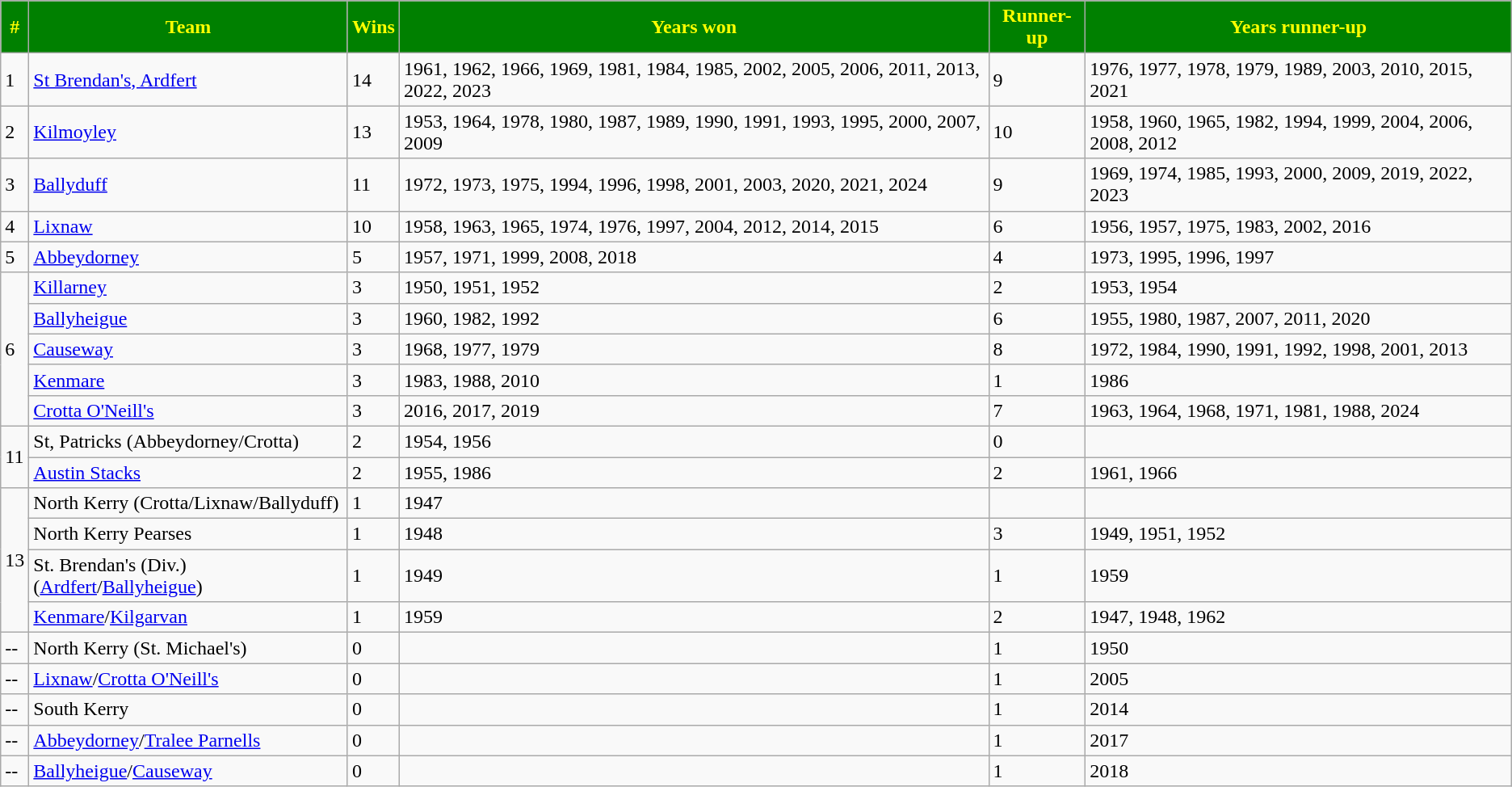<table class="wikitable">
<tr>
<th style="background:green;color:yellow">#</th>
<th style="background:green;color:yellow">Team</th>
<th style="background:green;color:yellow">Wins</th>
<th style="background:green;color:yellow">Years won</th>
<th style="background:green;color:yellow">Runner-up</th>
<th style="background:green;color:yellow">Years runner-up</th>
</tr>
<tr>
<td>1</td>
<td><a href='#'>St Brendan's, Ardfert</a></td>
<td>14</td>
<td>1961, 1962, 1966, 1969, 1981, 1984, 1985, 2002, 2005, 2006, 2011, 2013, 2022, 2023</td>
<td>9</td>
<td>1976, 1977, 1978, 1979, 1989, 2003, 2010, 2015, 2021</td>
</tr>
<tr>
<td>2</td>
<td><a href='#'>Kilmoyley</a></td>
<td>13</td>
<td>1953, 1964, 1978, 1980, 1987, 1989, 1990, 1991, 1993, 1995, 2000, 2007, 2009</td>
<td>10</td>
<td>1958, 1960, 1965, 1982, 1994, 1999, 2004, 2006, 2008, 2012</td>
</tr>
<tr>
<td>3</td>
<td><a href='#'>Ballyduff</a></td>
<td>11</td>
<td>1972, 1973, 1975, 1994, 1996, 1998, 2001, 2003, 2020, 2021, 2024</td>
<td>9</td>
<td>1969, 1974, 1985, 1993, 2000, 2009, 2019, 2022, 2023</td>
</tr>
<tr>
<td>4</td>
<td><a href='#'>Lixnaw</a></td>
<td>10</td>
<td>1958, 1963, 1965, 1974, 1976, 1997, 2004, 2012, 2014, 2015</td>
<td>6</td>
<td>1956, 1957, 1975, 1983, 2002, 2016</td>
</tr>
<tr>
<td>5</td>
<td><a href='#'>Abbeydorney</a></td>
<td>5</td>
<td>1957, 1971, 1999, 2008, 2018</td>
<td>4</td>
<td>1973, 1995, 1996, 1997</td>
</tr>
<tr>
<td rowspan="5">6</td>
<td><a href='#'>Killarney</a></td>
<td>3</td>
<td>1950, 1951, 1952</td>
<td>2</td>
<td>1953, 1954</td>
</tr>
<tr>
<td><a href='#'>Ballyheigue</a></td>
<td>3</td>
<td>1960, 1982, 1992</td>
<td>6</td>
<td>1955, 1980, 1987, 2007, 2011, 2020</td>
</tr>
<tr>
<td><a href='#'>Causeway</a></td>
<td>3</td>
<td>1968, 1977, 1979</td>
<td>8</td>
<td>1972, 1984, 1990, 1991, 1992, 1998, 2001, 2013</td>
</tr>
<tr>
<td><a href='#'>Kenmare</a></td>
<td>3</td>
<td>1983, 1988, 2010</td>
<td>1</td>
<td>1986</td>
</tr>
<tr>
<td><a href='#'>Crotta O'Neill's</a></td>
<td>3</td>
<td>2016, 2017, 2019</td>
<td>7</td>
<td>1963, 1964, 1968, 1971, 1981, 1988, 2024</td>
</tr>
<tr>
<td rowspan="2">11</td>
<td>St, Patricks (Abbeydorney/Crotta)</td>
<td>2</td>
<td>1954, 1956</td>
<td>0</td>
<td></td>
</tr>
<tr>
<td><a href='#'>Austin Stacks</a></td>
<td>2</td>
<td>1955, 1986</td>
<td>2</td>
<td>1961, 1966</td>
</tr>
<tr>
<td rowspan="4">13</td>
<td>North Kerry (Crotta/Lixnaw/Ballyduff)</td>
<td>1</td>
<td>1947</td>
<td></td>
<td></td>
</tr>
<tr>
<td>North Kerry Pearses</td>
<td>1</td>
<td>1948</td>
<td>3</td>
<td>1949, 1951, 1952</td>
</tr>
<tr>
<td>St. Brendan's (Div.) (<a href='#'>Ardfert</a>/<a href='#'>Ballyheigue</a>)</td>
<td>1</td>
<td>1949</td>
<td>1</td>
<td>1959</td>
</tr>
<tr>
<td><a href='#'>Kenmare</a>/<a href='#'>Kilgarvan</a></td>
<td>1</td>
<td>1959</td>
<td>2</td>
<td>1947, 1948, 1962</td>
</tr>
<tr>
<td>--</td>
<td>North Kerry (St. Michael's)</td>
<td>0</td>
<td></td>
<td>1</td>
<td>1950</td>
</tr>
<tr>
<td>--</td>
<td><a href='#'>Lixnaw</a>/<a href='#'>Crotta O'Neill's</a></td>
<td>0</td>
<td></td>
<td>1</td>
<td>2005</td>
</tr>
<tr>
<td>--</td>
<td>South Kerry</td>
<td>0</td>
<td></td>
<td>1</td>
<td>2014</td>
</tr>
<tr>
<td>--</td>
<td><a href='#'>Abbeydorney</a>/<a href='#'>Tralee Parnells</a></td>
<td>0</td>
<td></td>
<td>1</td>
<td>2017</td>
</tr>
<tr>
<td>--</td>
<td><a href='#'>Ballyheigue</a>/<a href='#'>Causeway</a></td>
<td>0</td>
<td></td>
<td>1</td>
<td>2018</td>
</tr>
</table>
